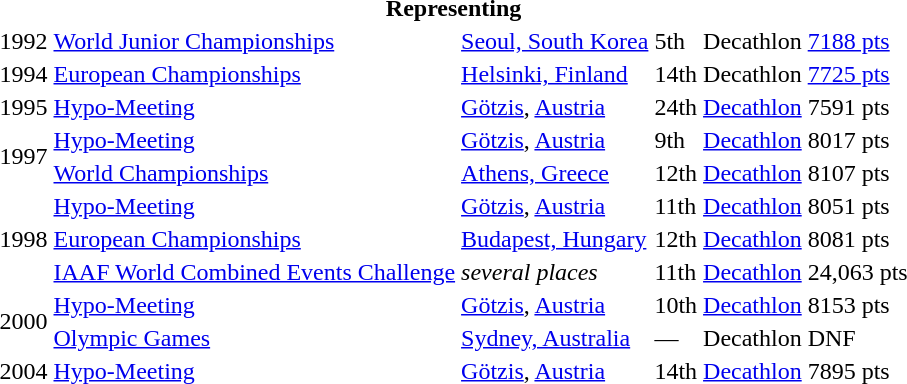<table>
<tr>
<th colspan="6">Representing </th>
</tr>
<tr>
<td>1992</td>
<td><a href='#'>World Junior Championships</a></td>
<td><a href='#'>Seoul, South Korea</a></td>
<td>5th</td>
<td>Decathlon</td>
<td><a href='#'>7188 pts</a></td>
</tr>
<tr>
<td>1994</td>
<td><a href='#'>European Championships</a></td>
<td><a href='#'>Helsinki, Finland</a></td>
<td>14th</td>
<td>Decathlon</td>
<td><a href='#'>7725 pts</a></td>
</tr>
<tr>
<td>1995</td>
<td><a href='#'>Hypo-Meeting</a></td>
<td><a href='#'>Götzis</a>, <a href='#'>Austria</a></td>
<td>24th</td>
<td><a href='#'>Decathlon</a></td>
<td>7591 pts</td>
</tr>
<tr>
<td rowspan=2>1997</td>
<td><a href='#'>Hypo-Meeting</a></td>
<td><a href='#'>Götzis</a>, <a href='#'>Austria</a></td>
<td>9th</td>
<td><a href='#'>Decathlon</a></td>
<td>8017 pts</td>
</tr>
<tr>
<td><a href='#'>World Championships</a></td>
<td><a href='#'>Athens, Greece</a></td>
<td>12th</td>
<td><a href='#'>Decathlon</a></td>
<td>8107 pts</td>
</tr>
<tr>
<td rowspan=3>1998</td>
<td><a href='#'>Hypo-Meeting</a></td>
<td><a href='#'>Götzis</a>, <a href='#'>Austria</a></td>
<td>11th</td>
<td><a href='#'>Decathlon</a></td>
<td>8051 pts</td>
</tr>
<tr>
<td><a href='#'>European Championships</a></td>
<td><a href='#'>Budapest, Hungary</a></td>
<td>12th</td>
<td><a href='#'>Decathlon</a></td>
<td>8081 pts</td>
</tr>
<tr>
<td><a href='#'>IAAF World Combined Events Challenge</a></td>
<td><em>several places</em></td>
<td>11th</td>
<td><a href='#'>Decathlon</a></td>
<td>24,063 pts</td>
</tr>
<tr>
<td rowspan=2>2000</td>
<td><a href='#'>Hypo-Meeting</a></td>
<td><a href='#'>Götzis</a>, <a href='#'>Austria</a></td>
<td>10th</td>
<td><a href='#'>Decathlon</a></td>
<td>8153 pts</td>
</tr>
<tr>
<td><a href='#'>Olympic Games</a></td>
<td><a href='#'>Sydney, Australia</a></td>
<td>—</td>
<td>Decathlon</td>
<td>DNF</td>
</tr>
<tr>
<td>2004</td>
<td><a href='#'>Hypo-Meeting</a></td>
<td><a href='#'>Götzis</a>, <a href='#'>Austria</a></td>
<td>14th</td>
<td><a href='#'>Decathlon</a></td>
<td>7895 pts</td>
</tr>
</table>
